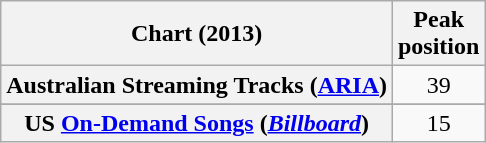<table class="wikitable sortable plainrowheaders" style="text-align:center">
<tr>
<th scope="col">Chart (2013)</th>
<th scope="col">Peak<br>position</th>
</tr>
<tr>
<th scope="row">Australian Streaming Tracks (<a href='#'>ARIA</a>)</th>
<td align="center">39</td>
</tr>
<tr>
</tr>
<tr>
</tr>
<tr>
<th scope="row">US <a href='#'>On-Demand Songs</a> (<em><a href='#'>Billboard</a></em>)</th>
<td align="center">15</td>
</tr>
</table>
